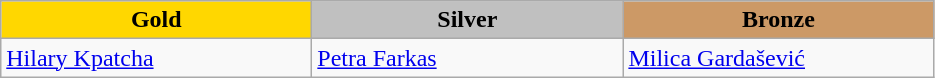<table class="wikitable" style="text-align:left">
<tr align="center">
<td width=200 bgcolor=gold><strong>Gold</strong></td>
<td width=200 bgcolor=silver><strong>Silver</strong></td>
<td width=200 bgcolor=CC9966><strong>Bronze</strong></td>
</tr>
<tr>
<td><a href='#'>Hilary Kpatcha</a><br></td>
<td><a href='#'>Petra Farkas</a><br></td>
<td><a href='#'>Milica Gardašević</a><br></td>
</tr>
</table>
